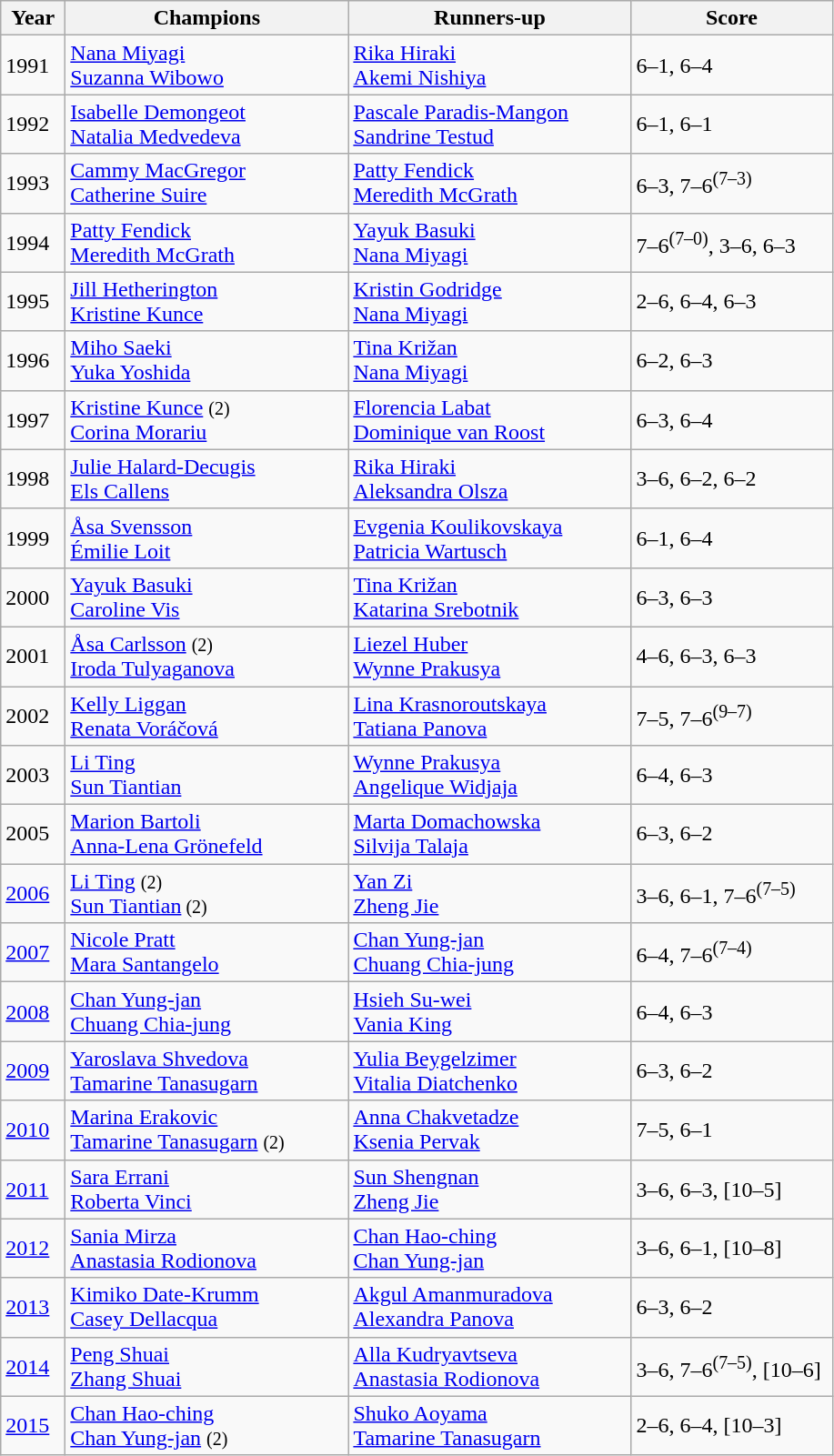<table class="wikitable">
<tr>
<th style="width:40px">Year</th>
<th style="width:200px">Champions</th>
<th style="width:200px">Runners-up</th>
<th style="width:140px" class="unsortable">Score</th>
</tr>
<tr>
<td>1991</td>
<td> <a href='#'>Nana Miyagi</a> <br>  <a href='#'>Suzanna Wibowo</a></td>
<td> <a href='#'>Rika Hiraki</a> <br>  <a href='#'>Akemi Nishiya</a></td>
<td>6–1, 6–4</td>
</tr>
<tr>
<td>1992</td>
<td> <a href='#'>Isabelle Demongeot</a> <br>  <a href='#'>Natalia Medvedeva</a></td>
<td> <a href='#'>Pascale Paradis-Mangon</a> <br>  <a href='#'>Sandrine Testud</a></td>
<td>6–1, 6–1</td>
</tr>
<tr>
<td>1993</td>
<td> <a href='#'>Cammy MacGregor</a> <br>  <a href='#'>Catherine Suire</a></td>
<td> <a href='#'>Patty Fendick</a> <br>  <a href='#'>Meredith McGrath</a></td>
<td>6–3, 7–6<sup>(7–3)</sup></td>
</tr>
<tr>
<td>1994</td>
<td> <a href='#'>Patty Fendick</a> <br>  <a href='#'>Meredith McGrath</a></td>
<td> <a href='#'>Yayuk Basuki</a> <br>  <a href='#'>Nana Miyagi</a></td>
<td>7–6<sup>(7–0)</sup>, 3–6, 6–3</td>
</tr>
<tr>
<td>1995</td>
<td> <a href='#'>Jill Hetherington</a> <br>  <a href='#'>Kristine Kunce</a></td>
<td> <a href='#'>Kristin Godridge</a> <br>  <a href='#'>Nana Miyagi</a></td>
<td>2–6, 6–4, 6–3</td>
</tr>
<tr>
<td>1996</td>
<td> <a href='#'>Miho Saeki</a> <br>  <a href='#'>Yuka Yoshida</a></td>
<td> <a href='#'>Tina Križan</a> <br>  <a href='#'>Nana Miyagi</a></td>
<td>6–2, 6–3</td>
</tr>
<tr>
<td>1997</td>
<td> <a href='#'>Kristine Kunce</a> <small> (2) </small><br>  <a href='#'>Corina Morariu</a></td>
<td> <a href='#'>Florencia Labat</a> <br>  <a href='#'>Dominique van Roost</a></td>
<td>6–3, 6–4</td>
</tr>
<tr>
<td>1998</td>
<td> <a href='#'>Julie Halard-Decugis</a> <br>  <a href='#'>Els Callens</a></td>
<td> <a href='#'>Rika Hiraki</a> <br>  <a href='#'>Aleksandra Olsza</a></td>
<td>3–6, 6–2, 6–2</td>
</tr>
<tr>
<td>1999</td>
<td> <a href='#'>Åsa Svensson</a> <br>  <a href='#'>Émilie Loit</a></td>
<td> <a href='#'>Evgenia Koulikovskaya</a> <br>  <a href='#'>Patricia Wartusch</a></td>
<td>6–1, 6–4</td>
</tr>
<tr>
<td>2000</td>
<td> <a href='#'>Yayuk Basuki</a> <br>  <a href='#'>Caroline Vis</a></td>
<td> <a href='#'>Tina Križan</a> <br>  <a href='#'>Katarina Srebotnik</a></td>
<td>6–3, 6–3</td>
</tr>
<tr>
<td>2001</td>
<td> <a href='#'>Åsa Carlsson</a> <small> (2) </small><br>  <a href='#'>Iroda Tulyaganova</a></td>
<td> <a href='#'>Liezel Huber</a> <br>  <a href='#'>Wynne Prakusya</a></td>
<td>4–6, 6–3, 6–3</td>
</tr>
<tr>
<td>2002</td>
<td> <a href='#'>Kelly Liggan</a> <br>  <a href='#'>Renata Voráčová</a></td>
<td> <a href='#'>Lina Krasnoroutskaya</a> <br>  <a href='#'>Tatiana Panova</a></td>
<td>7–5, 7–6<sup>(9–7)</sup></td>
</tr>
<tr>
<td>2003</td>
<td> <a href='#'>Li Ting</a> <br>  <a href='#'>Sun Tiantian</a></td>
<td> <a href='#'>Wynne Prakusya</a> <br>  <a href='#'>Angelique Widjaja</a></td>
<td>6–4, 6–3</td>
</tr>
<tr>
<td>2005</td>
<td> <a href='#'>Marion Bartoli</a> <br>  <a href='#'>Anna-Lena Grönefeld</a></td>
<td> <a href='#'>Marta Domachowska</a> <br>  <a href='#'>Silvija Talaja</a></td>
<td>6–3, 6–2</td>
</tr>
<tr>
<td><a href='#'>2006</a></td>
<td> <a href='#'>Li Ting</a> <small> (2) </small><br>  <a href='#'>Sun Tiantian</a><small> (2) </small></td>
<td> <a href='#'>Yan Zi</a> <br>  <a href='#'>Zheng Jie</a></td>
<td>3–6, 6–1, 7–6<sup>(7–5)</sup></td>
</tr>
<tr>
<td><a href='#'>2007</a></td>
<td> <a href='#'>Nicole Pratt</a> <br>  <a href='#'>Mara Santangelo</a></td>
<td> <a href='#'>Chan Yung-jan</a> <br>  <a href='#'>Chuang Chia-jung</a></td>
<td>6–4, 7–6<sup>(7–4)</sup></td>
</tr>
<tr>
<td><a href='#'>2008</a></td>
<td> <a href='#'>Chan Yung-jan</a> <br>  <a href='#'>Chuang Chia-jung</a></td>
<td> <a href='#'>Hsieh Su-wei</a> <br>  <a href='#'>Vania King</a></td>
<td>6–4, 6–3</td>
</tr>
<tr>
<td><a href='#'>2009</a></td>
<td> <a href='#'>Yaroslava Shvedova</a> <br>  <a href='#'>Tamarine Tanasugarn</a></td>
<td> <a href='#'>Yulia Beygelzimer</a> <br>  <a href='#'>Vitalia Diatchenko</a></td>
<td>6–3, 6–2</td>
</tr>
<tr>
<td><a href='#'>2010</a></td>
<td> <a href='#'>Marina Erakovic</a> <br>  <a href='#'>Tamarine Tanasugarn</a> <small> (2) </small></td>
<td> <a href='#'>Anna Chakvetadze</a> <br>  <a href='#'>Ksenia Pervak</a></td>
<td>7–5, 6–1</td>
</tr>
<tr>
<td><a href='#'>2011</a></td>
<td> <a href='#'>Sara Errani</a> <br>  <a href='#'>Roberta Vinci</a></td>
<td> <a href='#'>Sun Shengnan</a> <br>  <a href='#'>Zheng Jie</a></td>
<td>3–6, 6–3, [10–5]</td>
</tr>
<tr>
<td><a href='#'>2012</a></td>
<td> <a href='#'>Sania Mirza</a> <br>  <a href='#'>Anastasia Rodionova</a></td>
<td> <a href='#'>Chan Hao-ching</a> <br>  <a href='#'>Chan Yung-jan</a></td>
<td>3–6, 6–1, [10–8]</td>
</tr>
<tr>
<td><a href='#'>2013</a></td>
<td> <a href='#'>Kimiko Date-Krumm</a> <br>  <a href='#'>Casey Dellacqua</a></td>
<td> <a href='#'>Akgul Amanmuradova</a> <br>  <a href='#'>Alexandra Panova</a></td>
<td>6–3, 6–2</td>
</tr>
<tr>
<td><a href='#'>2014</a></td>
<td> <a href='#'>Peng Shuai</a> <br>  <a href='#'>Zhang Shuai</a></td>
<td> <a href='#'>Alla Kudryavtseva</a> <br>  <a href='#'>Anastasia Rodionova</a></td>
<td>3–6, 7–6<sup>(7–5)</sup>, [10–6]</td>
</tr>
<tr>
<td><a href='#'>2015</a></td>
<td> <a href='#'>Chan Hao-ching</a> <br>  <a href='#'>Chan Yung-jan</a> <small> (2) </small></td>
<td> <a href='#'>Shuko Aoyama</a> <br>  <a href='#'>Tamarine Tanasugarn</a></td>
<td>2–6, 6–4, [10–3]</td>
</tr>
</table>
